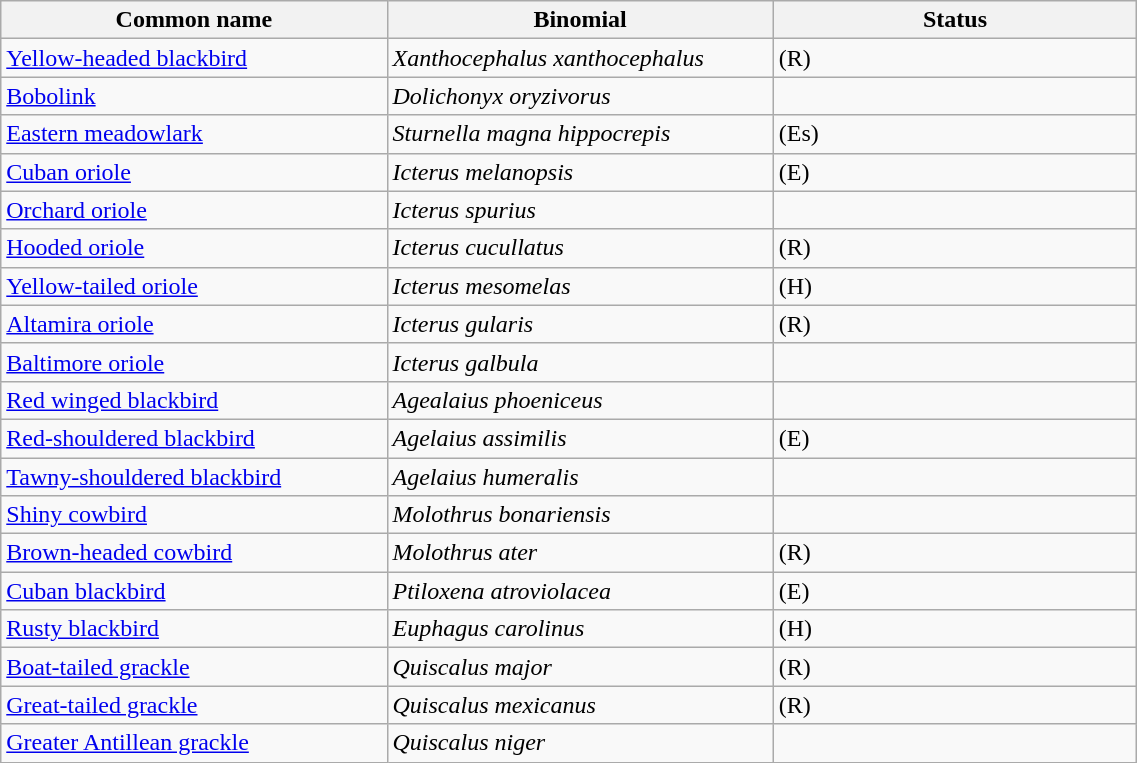<table width=60% class="wikitable">
<tr>
<th width=34%>Common name</th>
<th width=34%>Binomial</th>
<th width=32%>Status</th>
</tr>
<tr>
<td><a href='#'>Yellow-headed blackbird</a></td>
<td><em>Xanthocephalus xanthocephalus</em></td>
<td>(R)</td>
</tr>
<tr>
<td><a href='#'>Bobolink</a></td>
<td><em>Dolichonyx oryzivorus</em></td>
<td></td>
</tr>
<tr>
<td><a href='#'>Eastern meadowlark</a></td>
<td><em>Sturnella magna hippocrepis</em></td>
<td>(Es)</td>
</tr>
<tr>
<td><a href='#'>Cuban oriole</a></td>
<td><em>Icterus melanopsis</em></td>
<td>(E)</td>
</tr>
<tr>
<td><a href='#'>Orchard oriole</a></td>
<td><em>Icterus spurius</em></td>
<td></td>
</tr>
<tr>
<td><a href='#'>Hooded oriole</a></td>
<td><em>Icterus cucullatus</em></td>
<td>(R)</td>
</tr>
<tr>
<td><a href='#'>Yellow-tailed oriole</a></td>
<td><em>Icterus mesomelas</em></td>
<td>(H)</td>
</tr>
<tr>
<td><a href='#'>Altamira oriole</a></td>
<td><em>Icterus gularis</em></td>
<td>(R)</td>
</tr>
<tr>
<td><a href='#'>Baltimore oriole</a></td>
<td><em>Icterus galbula</em></td>
<td></td>
</tr>
<tr>
<td><a href='#'>Red winged blackbird</a></td>
<td><em>Agealaius phoeniceus</em></td>
<td></td>
</tr>
<tr>
<td><a href='#'>Red-shouldered blackbird</a></td>
<td><em>Agelaius assimilis</em></td>
<td>(E)</td>
</tr>
<tr>
<td><a href='#'>Tawny-shouldered blackbird</a></td>
<td><em>Agelaius humeralis</em></td>
<td></td>
</tr>
<tr>
<td><a href='#'>Shiny cowbird</a></td>
<td><em>Molothrus bonariensis</em></td>
<td></td>
</tr>
<tr>
<td><a href='#'>Brown-headed cowbird</a></td>
<td><em>Molothrus ater</em></td>
<td>(R)</td>
</tr>
<tr>
<td><a href='#'>Cuban blackbird</a></td>
<td><em>Ptiloxena atroviolacea</em></td>
<td>(E)</td>
</tr>
<tr>
<td><a href='#'>Rusty blackbird</a></td>
<td><em>Euphagus carolinus</em></td>
<td>(H)</td>
</tr>
<tr>
<td><a href='#'>Boat-tailed grackle</a></td>
<td><em>Quiscalus major</em></td>
<td>(R)</td>
</tr>
<tr>
<td><a href='#'>Great-tailed grackle</a></td>
<td><em>Quiscalus mexicanus</em></td>
<td>(R)</td>
</tr>
<tr>
<td><a href='#'>Greater Antillean grackle</a></td>
<td><em>Quiscalus niger</em></td>
<td></td>
</tr>
</table>
